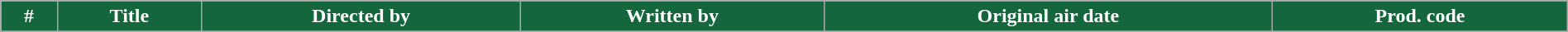<table class="wikitable plainrowheaders" width="100%" style="margin-right: 0;">
<tr>
<th style="background-color: #14663D; color: #FFF;">#</th>
<th style="background-color: #14663D; color: #FFF;">Title</th>
<th style="background-color: #14663D; color: #FFF;">Directed by</th>
<th style="background-color: #14663D; color: #FFF;">Written by</th>
<th style="background-color: #14663D; color: #FFF;">Original air date</th>
<th style="background-color: #14663D; color: #FFF;">Prod. code</th>
</tr>
<tr>
</tr>
</table>
